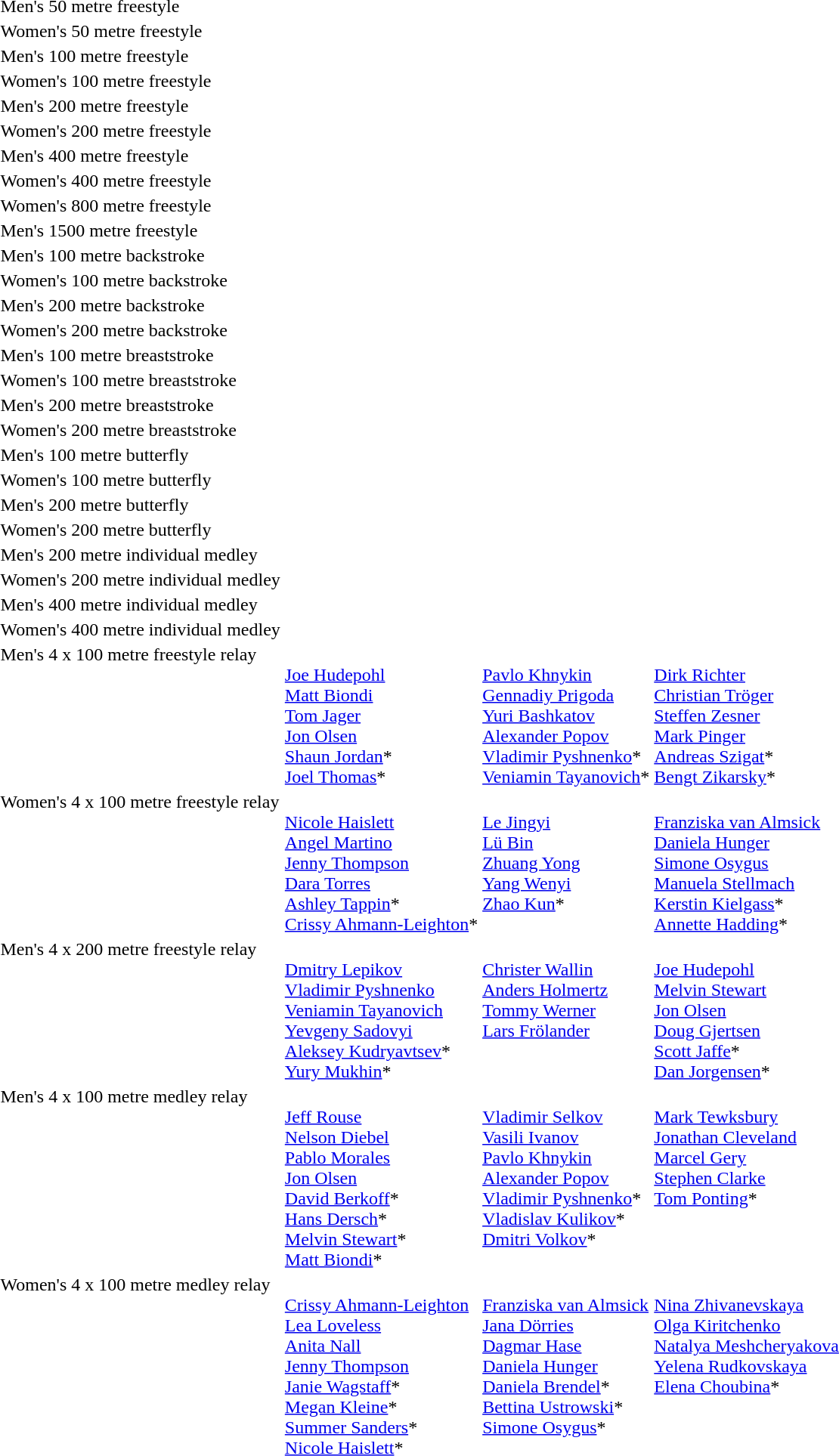<table>
<tr valign="top">
<td>Men's 50 metre freestyle<br></td>
<td></td>
<td></td>
<td></td>
</tr>
<tr valign="top">
<td>Women's 50 metre freestyle<br></td>
<td></td>
<td></td>
<td></td>
</tr>
<tr valign="top">
<td>Men's 100 metre freestyle<br></td>
<td></td>
<td></td>
<td></td>
</tr>
<tr valign="top">
<td>Women's 100 metre freestyle<br></td>
<td></td>
<td></td>
<td></td>
</tr>
<tr valign="top">
<td>Men's 200 metre freestyle<br></td>
<td></td>
<td></td>
<td></td>
</tr>
<tr valign="top">
<td>Women's 200 metre freestyle<br></td>
<td></td>
<td></td>
<td></td>
</tr>
<tr valign="top">
<td>Men's 400 metre freestyle<br></td>
<td></td>
<td></td>
<td></td>
</tr>
<tr valign="top">
<td>Women's 400 metre freestyle<br></td>
<td></td>
<td></td>
<td></td>
</tr>
<tr valign="top">
<td>Women's 800 metre freestyle<br></td>
<td></td>
<td></td>
<td></td>
</tr>
<tr valign="top">
<td>Men's 1500 metre freestyle<br></td>
<td></td>
<td></td>
<td></td>
</tr>
<tr valign="top">
<td>Men's 100 metre backstroke<br></td>
<td></td>
<td></td>
<td></td>
</tr>
<tr valign="top">
<td>Women's 100 metre backstroke<br></td>
<td></td>
<td></td>
<td></td>
</tr>
<tr valign="top">
<td>Men's 200 metre backstroke<br></td>
<td></td>
<td></td>
<td></td>
</tr>
<tr valign="top">
<td>Women's 200 metre backstroke<br></td>
<td></td>
<td></td>
<td></td>
</tr>
<tr valign="top">
<td>Men's 100 metre breaststroke<br></td>
<td></td>
<td></td>
<td></td>
</tr>
<tr valign="top">
<td>Women's 100 metre breaststroke<br></td>
<td></td>
<td></td>
<td></td>
</tr>
<tr valign="top">
<td>Men's 200 metre breaststroke<br></td>
<td></td>
<td></td>
<td></td>
</tr>
<tr valign="top">
<td>Women's 200 metre breaststroke<br></td>
<td></td>
<td></td>
<td></td>
</tr>
<tr valign="top">
<td>Men's 100 metre butterfly<br></td>
<td></td>
<td></td>
<td></td>
</tr>
<tr valign="top">
<td>Women's 100 metre butterfly<br></td>
<td></td>
<td></td>
<td></td>
</tr>
<tr valign="top">
<td>Men's 200 metre butterfly<br></td>
<td></td>
<td></td>
<td></td>
</tr>
<tr valign="top">
<td>Women's 200 metre butterfly<br></td>
<td></td>
<td></td>
<td></td>
</tr>
<tr valign="top">
<td>Men's 200 metre individual medley<br></td>
<td></td>
<td></td>
<td></td>
</tr>
<tr valign="top">
<td>Women's 200 metre individual medley<br></td>
<td></td>
<td></td>
<td></td>
</tr>
<tr valign="top">
<td>Men's 400 metre individual medley<br></td>
<td></td>
<td></td>
<td></td>
</tr>
<tr valign="top">
<td>Women's 400 metre individual medley<br></td>
<td></td>
<td></td>
<td></td>
</tr>
<tr valign="top">
<td>Men's 4 x 100 metre freestyle relay<br></td>
<td valign=top><br> <a href='#'>Joe Hudepohl</a><br> <a href='#'>Matt Biondi</a><br> <a href='#'>Tom Jager</a><br> <a href='#'>Jon Olsen</a><br><a href='#'>Shaun Jordan</a>*<br><a href='#'>Joel Thomas</a>*</td>
<td valign=top><br> <a href='#'>Pavlo Khnykin</a><br> <a href='#'>Gennadiy Prigoda</a><br> <a href='#'>Yuri Bashkatov</a><br> <a href='#'>Alexander Popov</a><br><a href='#'>Vladimir Pyshnenko</a>*<br><a href='#'>Veniamin Tayanovich</a>*</td>
<td valign=top><br> <a href='#'>Dirk Richter</a><br> <a href='#'>Christian Tröger</a><br> <a href='#'>Steffen Zesner</a><br> <a href='#'>Mark Pinger</a><br><a href='#'>Andreas Szigat</a>*<br><a href='#'>Bengt Zikarsky</a>*</td>
</tr>
<tr valign="top">
<td>Women's 4 x 100 metre freestyle relay<br></td>
<td valign=top><br><a href='#'>Nicole Haislett</a><br> <a href='#'>Angel Martino</a><br> <a href='#'>Jenny Thompson</a><br> <a href='#'>Dara Torres</a><br><a href='#'>Ashley Tappin</a>*<br><a href='#'>Crissy Ahmann-Leighton</a>*</td>
<td valign=top><br> <a href='#'>Le Jingyi</a><br> <a href='#'>Lü Bin</a><br> <a href='#'>Zhuang Yong</a><br> <a href='#'>Yang Wenyi</a><br><a href='#'>Zhao Kun</a>*</td>
<td valign=top><br><a href='#'>Franziska van Almsick</a><br> <a href='#'>Daniela Hunger</a><br> <a href='#'>Simone Osygus</a><br> <a href='#'>Manuela Stellmach</a><br><a href='#'>Kerstin Kielgass</a>*<br><a href='#'>Annette Hadding</a>*</td>
</tr>
<tr valign="top">
<td>Men's 4 x 200 metre freestyle relay<br></td>
<td valign=top><br> <a href='#'>Dmitry Lepikov</a><br> <a href='#'>Vladimir Pyshnenko</a><br> <a href='#'>Veniamin Tayanovich</a><br> <a href='#'>Yevgeny Sadovyi</a><br><a href='#'>Aleksey Kudryavtsev</a>*<br><a href='#'>Yury Mukhin</a>*</td>
<td valign=top><br> <a href='#'>Christer Wallin</a><br> <a href='#'>Anders Holmertz</a><br> <a href='#'>Tommy Werner</a><br> <a href='#'>Lars Frölander</a></td>
<td valign=top><br> <a href='#'>Joe Hudepohl</a><br> <a href='#'>Melvin Stewart</a><br> <a href='#'>Jon Olsen</a><br> <a href='#'>Doug Gjertsen</a><br><a href='#'>Scott Jaffe</a>*<br><a href='#'>Dan Jorgensen</a>*</td>
</tr>
<tr valign="top">
<td>Men's 4 x 100 metre medley relay<br></td>
<td valign=top><br> <a href='#'>Jeff Rouse</a><br> <a href='#'>Nelson Diebel</a><br> <a href='#'>Pablo Morales</a><br> <a href='#'>Jon Olsen</a><br><a href='#'>David Berkoff</a>*<br><a href='#'>Hans Dersch</a>*<br><a href='#'>Melvin Stewart</a>*<br><a href='#'>Matt Biondi</a>*</td>
<td valign=top><br> <a href='#'>Vladimir Selkov</a><br> <a href='#'>Vasili Ivanov</a><br> <a href='#'>Pavlo Khnykin</a><br> <a href='#'>Alexander Popov</a><br><a href='#'>Vladimir Pyshnenko</a>*<br><a href='#'>Vladislav Kulikov</a>*<br><a href='#'>Dmitri Volkov</a>*</td>
<td valign=top><br> <a href='#'>Mark Tewksbury</a><br> <a href='#'>Jonathan Cleveland</a><br> <a href='#'>Marcel Gery</a><br> <a href='#'>Stephen Clarke</a><br><a href='#'>Tom Ponting</a>*</td>
</tr>
<tr valign="top">
<td>Women's 4 x 100 metre medley relay<br></td>
<td valign=top><br> <a href='#'>Crissy Ahmann-Leighton</a><br> <a href='#'>Lea Loveless</a><br> <a href='#'>Anita Nall</a><br> <a href='#'>Jenny Thompson</a><br><a href='#'>Janie Wagstaff</a>*<br><a href='#'>Megan Kleine</a>*<br><a href='#'>Summer Sanders</a>*<br><a href='#'>Nicole Haislett</a>*</td>
<td valign=top><br> <a href='#'>Franziska van Almsick</a><br> <a href='#'>Jana Dörries</a><br> <a href='#'>Dagmar Hase</a><br> <a href='#'>Daniela Hunger</a><br><a href='#'>Daniela Brendel</a>*<br><a href='#'>Bettina Ustrowski</a>*<br><a href='#'>Simone Osygus</a>*</td>
<td valign=top><br> <a href='#'>Nina Zhivanevskaya</a><br> <a href='#'>Olga Kiritchenko</a><br> <a href='#'>Natalya Meshcheryakova</a><br> <a href='#'>Yelena Rudkovskaya</a><br><a href='#'>Elena Choubina</a>*</td>
</tr>
</table>
